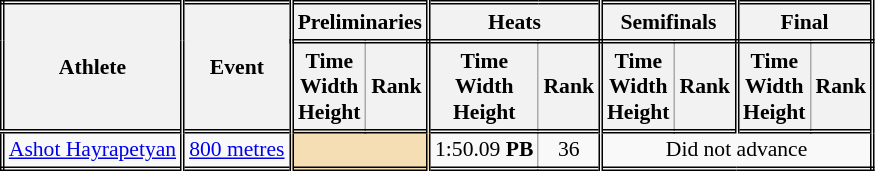<table class=wikitable style="font-size:90%; border: double;">
<tr>
<th rowspan="2" style="border-right:double">Athlete</th>
<th rowspan="2" style="border-right:double">Event</th>
<th colspan="2" style="border-right:double; border-bottom:double;">Preliminaries</th>
<th colspan="2" style="border-right:double; border-bottom:double;">Heats</th>
<th colspan="2" style="border-right:double; border-bottom:double;">Semifinals</th>
<th colspan="2" style="border-right:double; border-bottom:double;">Final</th>
</tr>
<tr>
<th>Time<br>Width<br>Height</th>
<th style="border-right:double">Rank</th>
<th>Time<br>Width<br>Height</th>
<th style="border-right:double">Rank</th>
<th>Time<br>Width<br>Height</th>
<th style="border-right:double">Rank</th>
<th>Time<br>Width<br>Height</th>
<th style="border-right:double">Rank</th>
</tr>
<tr style="border-top: double;">
<td style="border-right:double"><a href='#'>Ashot Hayrapetyan</a></td>
<td style="border-right:double"><a href='#'>800 metres</a></td>
<td style="border-right:double" colspan= 2 bgcolor="wheat"></td>
<td align=center>1:50.09 <strong>PB</strong></td>
<td style="border-right:double" align=center>36</td>
<td colspan="4" align=center>Did not advance</td>
</tr>
</table>
